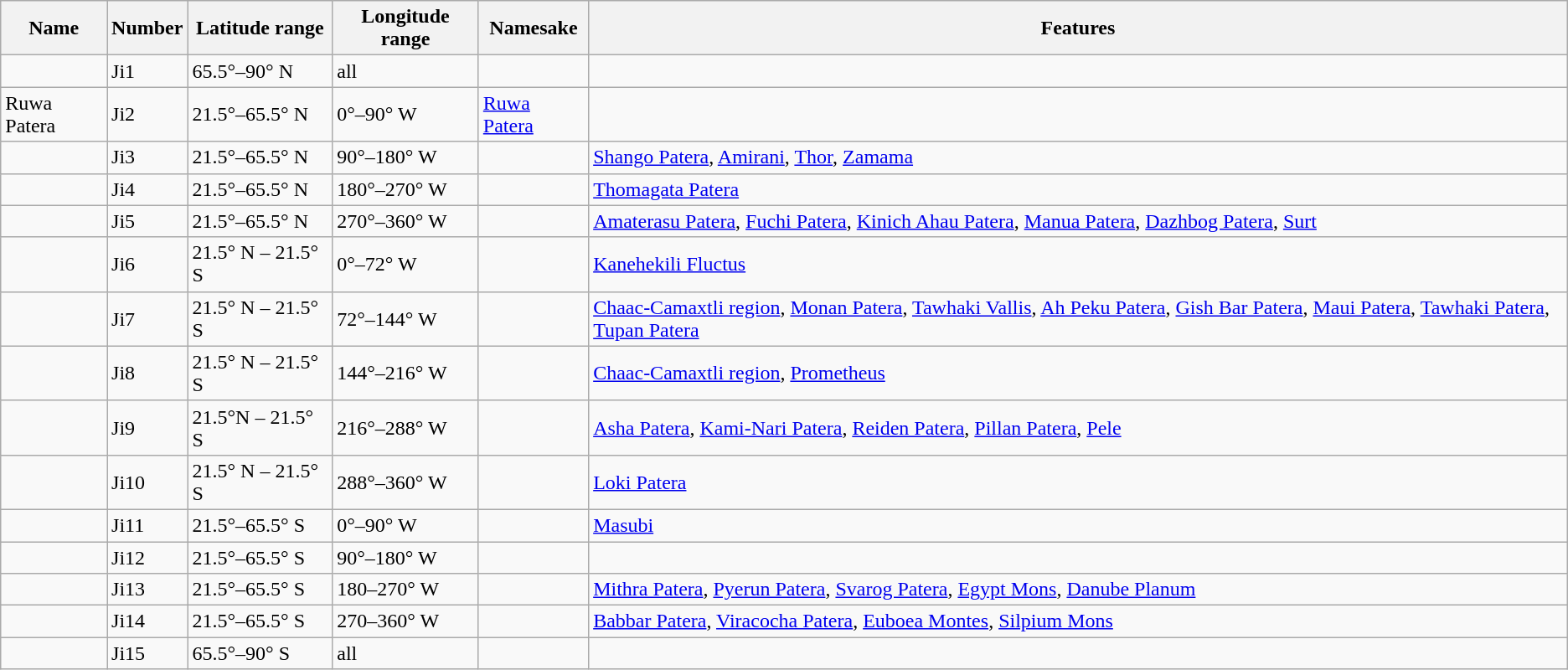<table class="wikitable">
<tr>
<th>Name</th>
<th>Number</th>
<th>Latitude range</th>
<th>Longitude range</th>
<th>Namesake</th>
<th>Features</th>
</tr>
<tr>
<td></td>
<td>Ji1</td>
<td>65.5°–90° N</td>
<td>all</td>
<td></td>
<td></td>
</tr>
<tr>
<td>Ruwa Patera</td>
<td>Ji2</td>
<td>21.5°–65.5° N</td>
<td>0°–90° W</td>
<td><a href='#'>Ruwa Patera</a></td>
</tr>
<tr>
<td></td>
<td>Ji3</td>
<td>21.5°–65.5° N</td>
<td>90°–180° W</td>
<td></td>
<td><a href='#'>Shango Patera</a>, <a href='#'>Amirani</a>, <a href='#'>Thor</a>, <a href='#'>Zamama</a></td>
</tr>
<tr>
<td></td>
<td>Ji4</td>
<td>21.5°–65.5° N</td>
<td>180°–270° W</td>
<td></td>
<td><a href='#'>Thomagata Patera</a></td>
</tr>
<tr>
<td></td>
<td>Ji5</td>
<td>21.5°–65.5° N</td>
<td>270°–360° W</td>
<td></td>
<td><a href='#'>Amaterasu Patera</a>, <a href='#'>Fuchi Patera</a>, <a href='#'>Kinich Ahau Patera</a>, <a href='#'>Manua Patera</a>, <a href='#'>Dazhbog Patera</a>, <a href='#'>Surt</a></td>
</tr>
<tr>
<td></td>
<td>Ji6</td>
<td>21.5° N – 21.5° S</td>
<td>0°–72° W</td>
<td></td>
<td><a href='#'>Kanehekili Fluctus</a></td>
</tr>
<tr>
<td></td>
<td>Ji7</td>
<td>21.5° N – 21.5° S</td>
<td>72°–144° W</td>
<td></td>
<td><a href='#'>Chaac-Camaxtli region</a>, <a href='#'>Monan Patera</a>, <a href='#'>Tawhaki Vallis</a>, <a href='#'>Ah Peku Patera</a>, <a href='#'>Gish Bar Patera</a>, <a href='#'>Maui Patera</a>, <a href='#'>Tawhaki Patera</a>, <a href='#'>Tupan Patera</a></td>
</tr>
<tr>
<td></td>
<td>Ji8</td>
<td>21.5° N – 21.5° S</td>
<td>144°–216° W</td>
<td></td>
<td><a href='#'>Chaac-Camaxtli region</a>, <a href='#'>Prometheus</a></td>
</tr>
<tr>
<td></td>
<td>Ji9</td>
<td>21.5°N – 21.5° S</td>
<td>216°–288° W</td>
<td></td>
<td><a href='#'>Asha Patera</a>, <a href='#'>Kami-Nari Patera</a>, <a href='#'>Reiden Patera</a>, <a href='#'>Pillan Patera</a>, <a href='#'>Pele</a></td>
</tr>
<tr>
<td></td>
<td>Ji10</td>
<td>21.5° N – 21.5° S</td>
<td>288°–360° W</td>
<td></td>
<td><a href='#'>Loki Patera</a></td>
</tr>
<tr>
<td></td>
<td>Ji11</td>
<td>21.5°–65.5° S</td>
<td>0°–90° W</td>
<td></td>
<td><a href='#'>Masubi</a></td>
</tr>
<tr>
<td></td>
<td>Ji12</td>
<td>21.5°–65.5° S</td>
<td>90°–180° W</td>
<td></td>
<td></td>
</tr>
<tr>
<td></td>
<td>Ji13</td>
<td>21.5°–65.5° S</td>
<td>180–270° W</td>
<td></td>
<td><a href='#'>Mithra Patera</a>, <a href='#'>Pyerun Patera</a>, <a href='#'>Svarog Patera</a>, <a href='#'>Egypt Mons</a>, <a href='#'>Danube Planum</a></td>
</tr>
<tr>
<td></td>
<td>Ji14</td>
<td>21.5°–65.5° S</td>
<td>270–360° W</td>
<td></td>
<td><a href='#'>Babbar Patera</a>, <a href='#'>Viracocha Patera</a>, <a href='#'>Euboea Montes</a>, <a href='#'>Silpium Mons</a></td>
</tr>
<tr>
<td></td>
<td>Ji15</td>
<td>65.5°–90° S</td>
<td>all</td>
<td></td>
<td></td>
</tr>
</table>
